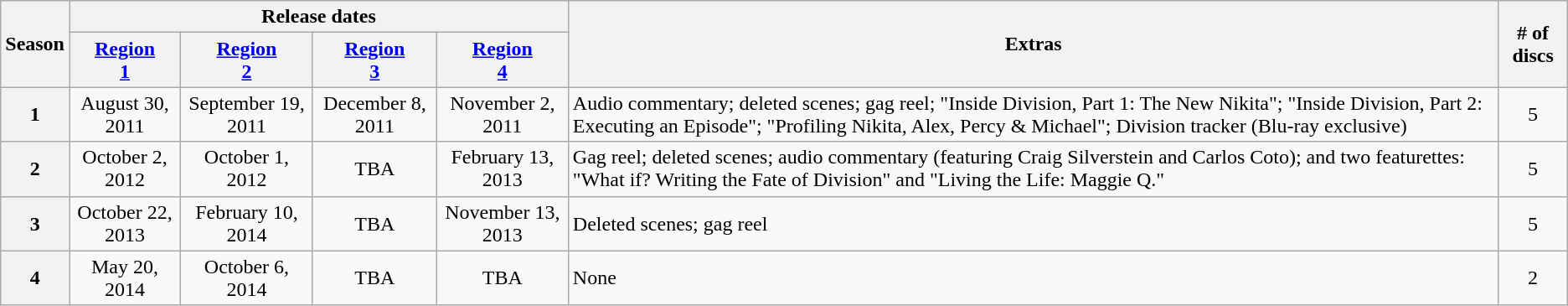<table class="wikitable">
<tr>
<th rowspan="2">Season</th>
<th colspan="4">Release dates </th>
<th rowspan="2">Extras</th>
<th rowspan="2"># of discs</th>
</tr>
<tr>
<th><a href='#'>Region<br>1</a></th>
<th><a href='#'>Region<br>2</a></th>
<th><a href='#'>Region<br>3</a></th>
<th><a href='#'>Region<br>4</a></th>
</tr>
<tr>
<th>1</th>
<td style="text-align: center;">August 30, 2011</td>
<td style="text-align: center;">September 19, 2011</td>
<td style="text-align: center;">December 8, 2011</td>
<td style="text-align: center;">November 2, 2011</td>
<td>Audio commentary; deleted scenes; gag reel; "Inside Division, Part 1: The New Nikita"; "Inside Division, Part 2: Executing an Episode"; "Profiling Nikita, Alex, Percy & Michael"; Division tracker (Blu-ray exclusive)</td>
<td style="text-align: center;">5</td>
</tr>
<tr>
<th>2</th>
<td style="text-align: center;">October 2, 2012</td>
<td style="text-align: center;">October 1, 2012</td>
<td style="text-align: center;">TBA</td>
<td style="text-align: center;">February 13, 2013</td>
<td>Gag reel; deleted scenes; audio commentary (featuring Craig Silverstein and Carlos Coto); and two featurettes: "What if? Writing the Fate of Division" and "Living the Life: Maggie Q."</td>
<td style="text-align: center;">5</td>
</tr>
<tr>
<th>3</th>
<td style="text-align: center;">October 22, 2013</td>
<td style="text-align: center;">February 10, 2014</td>
<td style="text-align: center;">TBA</td>
<td style="text-align: center;">November 13, 2013</td>
<td>Deleted scenes; gag reel</td>
<td style="text-align: center;">5</td>
</tr>
<tr>
<th>4</th>
<td style="text-align: center;">May 20, 2014</td>
<td style="text-align: center;">October 6, 2014</td>
<td style="text-align: center;">TBA</td>
<td style="text-align: center;">TBA</td>
<td>None</td>
<td style="text-align: center;">2</td>
</tr>
</table>
